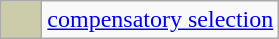<table class=wikitable>
<tr>
<td bgcolor=#ccccaa width="20 em"></td>
<td><a href='#'>compensatory selection</a></td>
</tr>
</table>
